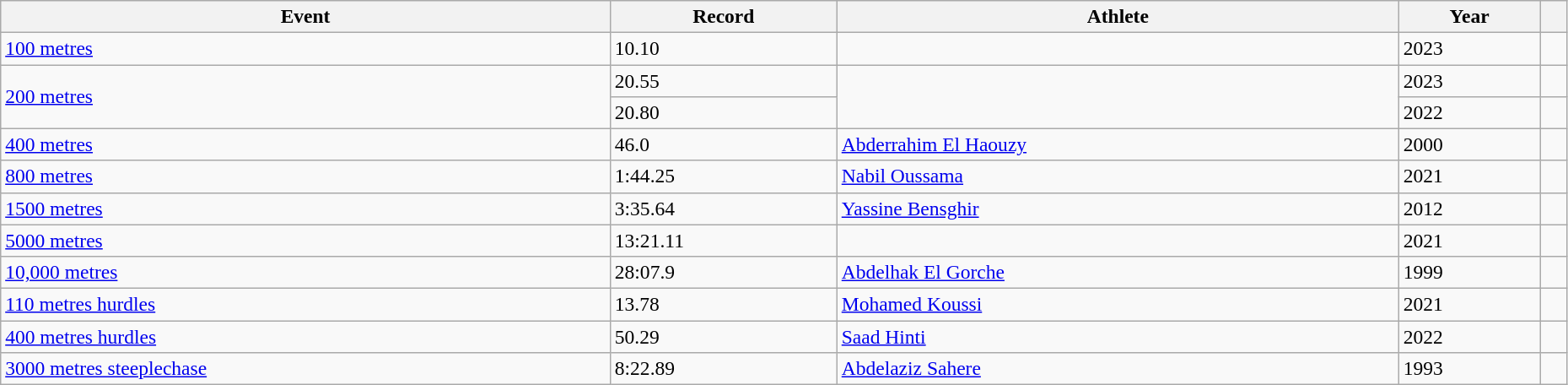<table class="wikitable" style="font-size:98%; width: 98%;">
<tr>
<th>Event</th>
<th>Record</th>
<th>Athlete</th>
<th>Year</th>
<th></th>
</tr>
<tr>
<td><a href='#'>100 metres</a></td>
<td>10.10  </td>
<td></td>
<td>2023</td>
<td></td>
</tr>
<tr>
<td rowspan=2><a href='#'>200 metres</a></td>
<td>20.55  </td>
<td rowspan=2></td>
<td>2023</td>
<td></td>
</tr>
<tr>
<td>20.80 </td>
<td>2022</td>
</tr>
<tr>
<td><a href='#'>400 metres</a></td>
<td>46.0 </td>
<td><a href='#'>Abderrahim El Haouzy</a></td>
<td>2000</td>
<td></td>
</tr>
<tr>
<td><a href='#'>800 metres</a></td>
<td>1:44.25</td>
<td><a href='#'>Nabil Oussama</a></td>
<td>2021</td>
<td></td>
</tr>
<tr>
<td><a href='#'>1500 metres</a></td>
<td>3:35.64</td>
<td><a href='#'>Yassine Bensghir</a></td>
<td>2012</td>
<td></td>
</tr>
<tr>
<td><a href='#'>5000 metres</a></td>
<td>13:21.11</td>
<td></td>
<td>2021</td>
<td></td>
</tr>
<tr>
<td><a href='#'>10,000 metres</a></td>
<td>28:07.9 </td>
<td><a href='#'>Abdelhak El Gorche</a></td>
<td>1999</td>
<td></td>
</tr>
<tr>
<td><a href='#'>110 metres hurdles</a></td>
<td>13.78 </td>
<td><a href='#'>Mohamed Koussi</a></td>
<td>2021</td>
<td></td>
</tr>
<tr>
<td><a href='#'>400 metres hurdles</a></td>
<td>50.29</td>
<td><a href='#'>Saad Hinti</a></td>
<td>2022</td>
<td></td>
</tr>
<tr>
<td><a href='#'>3000 metres steeplechase</a></td>
<td>8:22.89</td>
<td><a href='#'>Abdelaziz Sahere</a></td>
<td>1993</td>
<td></td>
</tr>
</table>
